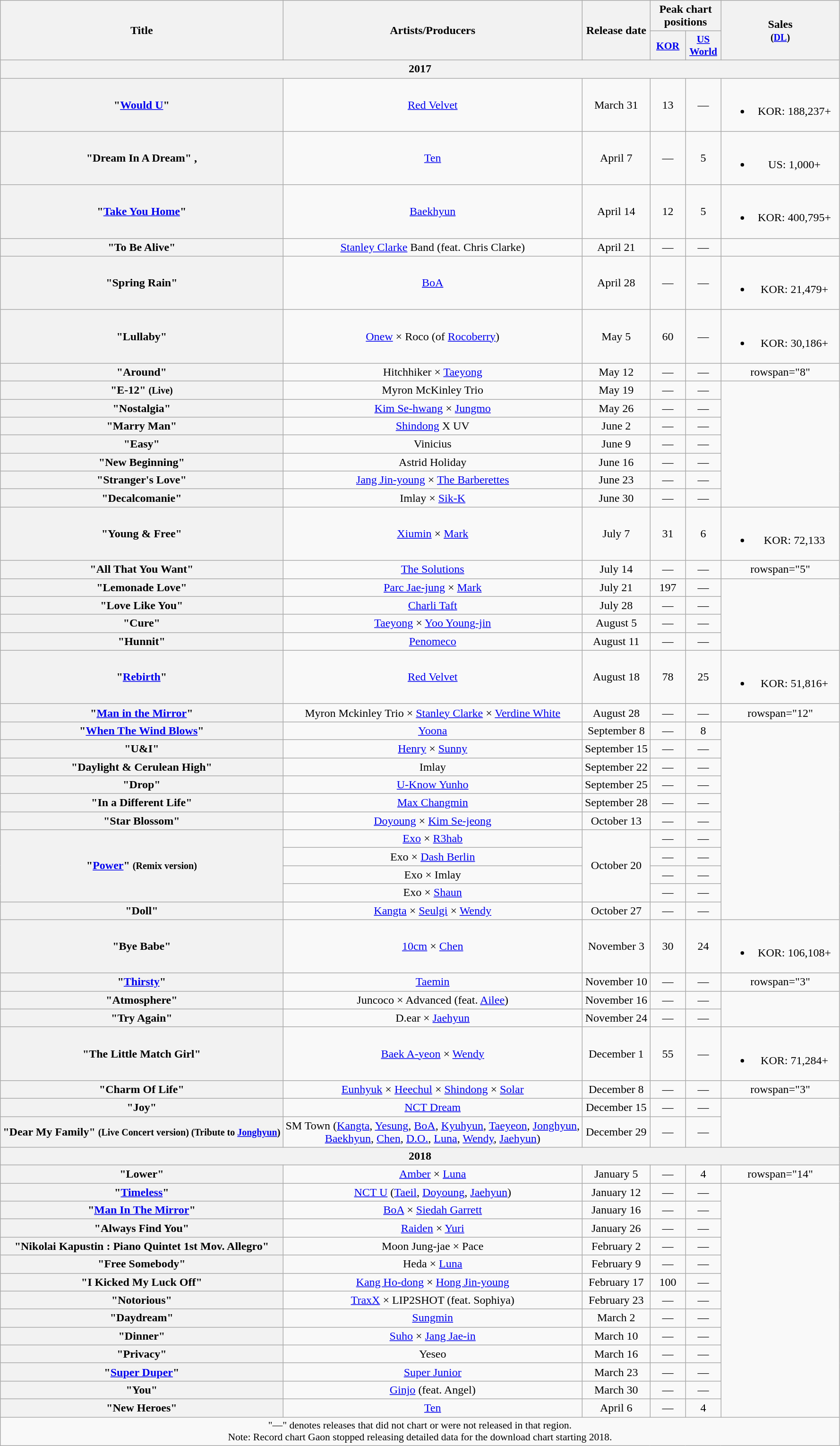<table class="wikitable plainrowheaders" style="text-align:center;">
<tr>
<th rowspan="2">Title</th>
<th rowspan="2">Artists/Producers</th>
<th rowspan="2">Release date</th>
<th colspan="2">Peak chart<br>positions</th>
<th rowspan="2" style="width:10em;">Sales <br><small>(<a href='#'>DL</a>)</small></th>
</tr>
<tr>
<th style="width:3em;font-size:90%;"><a href='#'>KOR</a><br></th>
<th style="width:3em;font-size:90%;"><a href='#'>US<br>World</a><br></th>
</tr>
<tr>
<th colspan=6>2017</th>
</tr>
<tr>
<th scope="row">"<a href='#'>Would U</a>"</th>
<td><a href='#'>Red Velvet</a></td>
<td>March 31</td>
<td>13</td>
<td>—</td>
<td><br><ul><li>KOR: 188,237+</li></ul></td>
</tr>
<tr>
<th scope="row">"Dream In A Dream" , </th>
<td><a href='#'>Ten</a></td>
<td>April 7</td>
<td>—</td>
<td>5</td>
<td><br><ul><li>US: 1,000+</li></ul></td>
</tr>
<tr>
<th scope="row">"<a href='#'>Take You Home</a>" </th>
<td><a href='#'>Baekhyun</a></td>
<td>April 14</td>
<td>12</td>
<td>5</td>
<td><br><ul><li>KOR: 400,795+</li></ul></td>
</tr>
<tr>
<th scope="row">"To Be Alive"</th>
<td><a href='#'>Stanley Clarke</a> Band (feat. Chris Clarke)</td>
<td>April 21</td>
<td>—</td>
<td>—</td>
<td></td>
</tr>
<tr>
<th scope="row">"Spring Rain" </th>
<td><a href='#'>BoA</a></td>
<td>April 28</td>
<td>—</td>
<td>—</td>
<td><br><ul><li>KOR: 21,479+</li></ul></td>
</tr>
<tr>
<th scope="row">"Lullaby" </th>
<td><a href='#'>Onew</a> × Roco (of <a href='#'>Rocoberry</a>)</td>
<td>May 5</td>
<td>60</td>
<td>—</td>
<td><br><ul><li>KOR: 30,186+</li></ul></td>
</tr>
<tr>
<th scope="row">"Around"</th>
<td>Hitchhiker × <a href='#'>Taeyong</a></td>
<td>May 12</td>
<td>—</td>
<td —>—</td>
<td>rowspan="8" </td>
</tr>
<tr>
<th scope="row">"E-12" <small>(Live)</small></th>
<td>Myron McKinley Trio</td>
<td>May 19</td>
<td>—</td>
<td>—</td>
</tr>
<tr>
<th scope="row">"Nostalgia"</th>
<td><a href='#'>Kim Se-hwang</a> × <a href='#'>Jungmo</a></td>
<td>May 26</td>
<td>—</td>
<td>—</td>
</tr>
<tr>
<th scope="row">"Marry Man"</th>
<td><a href='#'>Shindong</a> X UV</td>
<td>June 2</td>
<td>—</td>
<td>—</td>
</tr>
<tr>
<th scope="row">"Easy" </th>
<td>Vinicius</td>
<td>June 9</td>
<td>—</td>
<td>—</td>
</tr>
<tr>
<th scope="row">"New Beginning"</th>
<td>Astrid Holiday</td>
<td>June 16</td>
<td>—</td>
<td>—</td>
</tr>
<tr>
<th scope="row">"Stranger's Love"</th>
<td><a href='#'>Jang Jin-young</a>  × <a href='#'>The Barberettes</a></td>
<td>June 23</td>
<td>—</td>
<td>—</td>
</tr>
<tr>
<th scope="row">"Decalcomanie"</th>
<td>Imlay × <a href='#'>Sik-K</a></td>
<td>June 30</td>
<td>—</td>
<td>—</td>
</tr>
<tr>
<th scope="row">"Young & Free"</th>
<td><a href='#'>Xiumin</a> × <a href='#'>Mark</a></td>
<td>July 7</td>
<td>31</td>
<td>6</td>
<td><br><ul><li>KOR: 72,133</li></ul></td>
</tr>
<tr>
<th scope="row">"All That You Want"</th>
<td><a href='#'>The Solutions</a></td>
<td>July 14</td>
<td>—</td>
<td>—</td>
<td>rowspan="5" </td>
</tr>
<tr>
<th scope="row">"Lemonade Love"</th>
<td><a href='#'>Parc Jae-jung</a> × <a href='#'>Mark</a></td>
<td>July 21</td>
<td>197</td>
<td>—</td>
</tr>
<tr>
<th scope="row">"Love Like You"</th>
<td><a href='#'>Charli Taft</a></td>
<td>July 28</td>
<td>—</td>
<td>—</td>
</tr>
<tr>
<th scope="row">"Cure" </th>
<td><a href='#'>Taeyong</a> × <a href='#'>Yoo Young-jin</a></td>
<td>August 5</td>
<td>—</td>
<td>—</td>
</tr>
<tr>
<th scope="row">"Hunnit"</th>
<td><a href='#'>Penomeco</a></td>
<td>August 11</td>
<td>—</td>
<td>—</td>
</tr>
<tr>
<th scope="row">"<a href='#'>Rebirth</a>" </th>
<td><a href='#'>Red Velvet</a></td>
<td>August 18</td>
<td>78</td>
<td>25</td>
<td><br><ul><li>KOR: 51,816+</li></ul></td>
</tr>
<tr>
<th scope="row">"<a href='#'>Man in the Mirror</a>"</th>
<td>Myron Mckinley Trio × <a href='#'>Stanley Clarke</a> × <a href='#'>Verdine White</a></td>
<td>August 28</td>
<td>—</td>
<td>—</td>
<td>rowspan="12" </td>
</tr>
<tr>
<th scope="row">"<a href='#'>When The Wind Blows</a>" </th>
<td><a href='#'>Yoona</a></td>
<td>September 8</td>
<td>—</td>
<td>8</td>
</tr>
<tr>
<th scope="row">"U&I" </th>
<td><a href='#'>Henry</a> × <a href='#'>Sunny</a></td>
<td>September 15</td>
<td>—</td>
<td>—</td>
</tr>
<tr>
<th scope="row">"Daylight & Cerulean High"</th>
<td>Imlay</td>
<td>September 22</td>
<td>—</td>
<td>—</td>
</tr>
<tr>
<th scope="row">"Drop"</th>
<td><a href='#'>U-Know Yunho</a></td>
<td>September 25</td>
<td>—</td>
<td>—</td>
</tr>
<tr>
<th scope="row">"In a Different Life" </th>
<td><a href='#'>Max Changmin</a></td>
<td>September 28</td>
<td>—</td>
<td>—</td>
</tr>
<tr>
<th scope="row">"Star Blossom" </th>
<td><a href='#'>Doyoung</a> × <a href='#'>Kim Se-jeong</a></td>
<td>October 13</td>
<td>—</td>
<td>—</td>
</tr>
<tr>
<th rowspan="4" scope="row">"<a href='#'>Power</a>" <small>(Remix version)</small></th>
<td><a href='#'>Exo</a> × <a href='#'>R3hab</a></td>
<td rowspan="4">October 20</td>
<td>—</td>
<td>—</td>
</tr>
<tr>
<td>Exo × <a href='#'>Dash Berlin</a></td>
<td>—</td>
<td>—</td>
</tr>
<tr>
<td>Exo × Imlay</td>
<td>—</td>
<td>—</td>
</tr>
<tr>
<td>Exo × <a href='#'>Shaun</a></td>
<td>—</td>
<td>—</td>
</tr>
<tr>
<th scope="row">"Doll" </th>
<td><a href='#'>Kangta</a> × <a href='#'>Seulgi</a> × <a href='#'>Wendy</a></td>
<td>October 27</td>
<td>—</td>
<td>—</td>
</tr>
<tr>
<th scope="row">"Bye Babe"</th>
<td><a href='#'>10cm</a> × <a href='#'>Chen</a></td>
<td>November 3</td>
<td>30</td>
<td>24</td>
<td><br><ul><li>KOR: 106,108+</li></ul></td>
</tr>
<tr>
<th scope="row">"<a href='#'>Thirsty</a>" </th>
<td><a href='#'>Taemin</a></td>
<td>November 10</td>
<td>—</td>
<td>—</td>
<td>rowspan="3" </td>
</tr>
<tr>
<th scope="row">"Atmosphere"</th>
<td>Juncoco × Advanced (feat. <a href='#'>Ailee</a>)</td>
<td>November 16</td>
<td>—</td>
<td>—</td>
</tr>
<tr>
<th scope="row">"Try Again"</th>
<td>D.ear × <a href='#'>Jaehyun</a></td>
<td>November 24</td>
<td>—</td>
<td>—</td>
</tr>
<tr>
<th scope="row">"The Little Match Girl" </th>
<td><a href='#'>Baek A-yeon</a> × <a href='#'>Wendy</a></td>
<td>December 1</td>
<td>55</td>
<td>—</td>
<td><br><ul><li>KOR: 71,284+</li></ul></td>
</tr>
<tr>
<th scope="row">"Charm Of Life" </th>
<td><a href='#'>Eunhyuk</a> × <a href='#'>Heechul</a> × <a href='#'>Shindong</a> × <a href='#'>Solar</a></td>
<td>December 8</td>
<td>—</td>
<td>—</td>
<td>rowspan="3" </td>
</tr>
<tr>
<th scope="row">"Joy"</th>
<td><a href='#'>NCT Dream</a></td>
<td>December 15</td>
<td>—</td>
<td>—</td>
</tr>
<tr>
<th scope="row">"Dear My Family" <small>(Live Concert version) (Tribute to <a href='#'>Jonghyun</a>)</small></th>
<td>SM Town (<a href='#'>Kangta</a>, <a href='#'>Yesung</a>, <a href='#'>BoA</a>, <a href='#'>Kyuhyun</a>, <a href='#'>Taeyeon</a>, <a href='#'>Jonghyun</a>,<br><a href='#'>Baekhyun</a>, <a href='#'>Chen</a>, <a href='#'>D.O.</a>, <a href='#'>Luna</a>, <a href='#'>Wendy</a>, <a href='#'>Jaehyun</a>)</td>
<td>December 29</td>
<td>—</td>
<td>—</td>
</tr>
<tr>
<th colspan=6>2018</th>
</tr>
<tr>
<th scope="row">"Lower"</th>
<td><a href='#'>Amber</a> × <a href='#'>Luna</a></td>
<td>January 5</td>
<td>—</td>
<td>4</td>
<td>rowspan="14" </td>
</tr>
<tr>
<th scope="row">"<a href='#'>Timeless</a>" </th>
<td><a href='#'>NCT U</a> (<a href='#'>Taeil</a>, <a href='#'>Doyoung</a>, <a href='#'>Jaehyun</a>)</td>
<td>January 12</td>
<td>—</td>
<td>—</td>
</tr>
<tr>
<th scope="row">"<a href='#'>Man In The Mirror</a>"</th>
<td><a href='#'>BoA</a> × <a href='#'>Siedah Garrett</a></td>
<td>January 16</td>
<td>—</td>
<td>—</td>
</tr>
<tr>
<th scope="row">"Always Find You"</th>
<td><a href='#'>Raiden</a> ×  <a href='#'>Yuri</a></td>
<td>January 26</td>
<td>—</td>
<td>—</td>
</tr>
<tr>
<th scope="row">"Nikolai Kapustin : Piano Quintet 1st Mov. Allegro"</th>
<td>Moon Jung-jae × Pace</td>
<td>February 2</td>
<td>—</td>
<td>—</td>
</tr>
<tr>
<th scope="row">"Free Somebody" </th>
<td>Heda × <a href='#'>Luna</a></td>
<td>February 9</td>
<td>—</td>
<td>—</td>
</tr>
<tr>
<th scope="row">"I Kicked My Luck Off" </th>
<td><a href='#'>Kang Ho-dong</a> × <a href='#'>Hong Jin-young</a></td>
<td>February 17</td>
<td>100</td>
<td>—</td>
</tr>
<tr>
<th scope="row">"Notorious"</th>
<td><a href='#'>TraxX</a> × LIP2SHOT (feat. Sophiya)</td>
<td>February 23</td>
<td>—</td>
<td>—</td>
</tr>
<tr>
<th scope="row">"Daydream" </th>
<td><a href='#'>Sungmin</a></td>
<td>March 2</td>
<td>—</td>
<td>—</td>
</tr>
<tr>
<th scope="row">"Dinner"</th>
<td><a href='#'>Suho</a> × <a href='#'>Jang Jae-in</a></td>
<td>March 10</td>
<td>—</td>
<td>—</td>
</tr>
<tr>
<th scope="row">"Privacy"</th>
<td>Yeseo</td>
<td>March 16</td>
<td>—</td>
<td>—</td>
</tr>
<tr>
<th scope="row">"<a href='#'>Super Duper</a>"</th>
<td><a href='#'>Super Junior</a></td>
<td>March 23</td>
<td>—</td>
<td>—</td>
</tr>
<tr>
<th scope="row">"You"</th>
<td><a href='#'>Ginjo</a> (feat. Angel)</td>
<td>March 30</td>
<td>—</td>
<td>—</td>
</tr>
<tr>
<th scope="row">"New Heroes"</th>
<td><a href='#'>Ten</a></td>
<td>April 6</td>
<td>—</td>
<td>4</td>
</tr>
<tr>
<td colspan="6" style="font-size:90%;">"—" denotes releases that did not chart or were not released in that region.<br>Note: Record chart Gaon stopped releasing detailed data for the download chart starting 2018.</td>
</tr>
</table>
